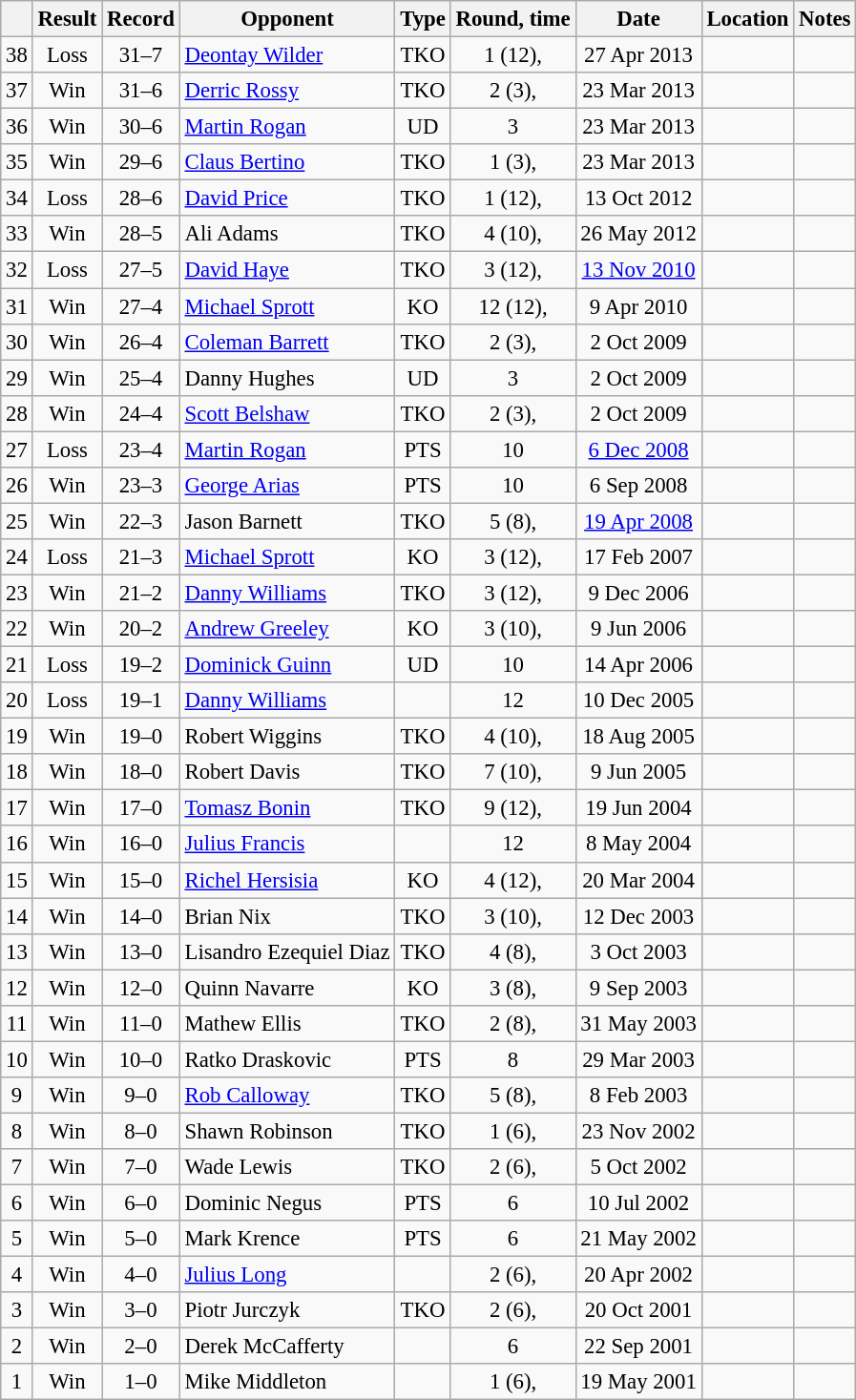<table class="wikitable" style="text-align:center; font-size:95%">
<tr>
<th></th>
<th>Result</th>
<th>Record</th>
<th>Opponent</th>
<th>Type</th>
<th>Round, time</th>
<th>Date</th>
<th>Location</th>
<th>Notes</th>
</tr>
<tr>
<td>38</td>
<td>Loss</td>
<td>31–7</td>
<td style="text-align:left;"><a href='#'>Deontay Wilder</a></td>
<td>TKO</td>
<td>1 (12), </td>
<td>27 Apr 2013</td>
<td style="text-align:left;"></td>
<td></td>
</tr>
<tr>
<td>37</td>
<td>Win</td>
<td>31–6</td>
<td style="text-align:left;"><a href='#'>Derric Rossy</a></td>
<td>TKO</td>
<td>2 (3), </td>
<td>23 Mar 2013</td>
<td style="text-align:left;"></td>
<td style="text-align:left;"></td>
</tr>
<tr>
<td>36</td>
<td>Win</td>
<td>30–6</td>
<td style="text-align:left;"><a href='#'>Martin Rogan</a></td>
<td>UD</td>
<td>3</td>
<td>23 Mar 2013</td>
<td style="text-align:left;"></td>
<td style="text-align:left;"></td>
</tr>
<tr>
<td>35</td>
<td>Win</td>
<td>29–6</td>
<td style="text-align:left;"><a href='#'>Claus Bertino</a></td>
<td>TKO</td>
<td>1 (3), </td>
<td>23 Mar 2013</td>
<td style="text-align:left;"></td>
<td style="text-align:left;"></td>
</tr>
<tr>
<td>34</td>
<td>Loss</td>
<td>28–6</td>
<td style="text-align:left;"><a href='#'>David Price</a></td>
<td>TKO</td>
<td>1 (12), </td>
<td>13 Oct 2012</td>
<td style="text-align:left;"></td>
<td style="text-align:left;"></td>
</tr>
<tr>
<td>33</td>
<td>Win</td>
<td>28–5</td>
<td style="text-align:left;">Ali Adams</td>
<td>TKO</td>
<td>4 (10), </td>
<td>26 May 2012</td>
<td style="text-align:left;"></td>
<td></td>
</tr>
<tr>
<td>32</td>
<td>Loss</td>
<td>27–5</td>
<td style="text-align:left;"><a href='#'>David Haye</a></td>
<td>TKO</td>
<td>3 (12), </td>
<td><a href='#'>13 Nov 2010</a></td>
<td style="text-align:left;"></td>
<td style="text-align:left;"></td>
</tr>
<tr>
<td>31</td>
<td>Win</td>
<td>27–4</td>
<td style="text-align:left;"><a href='#'>Michael Sprott</a></td>
<td>KO</td>
<td>12 (12), </td>
<td>9 Apr 2010</td>
<td style="text-align:left;"></td>
<td style="text-align:left;"></td>
</tr>
<tr>
<td>30</td>
<td>Win</td>
<td>26–4</td>
<td style="text-align:left;"><a href='#'>Coleman Barrett</a></td>
<td>TKO</td>
<td>2 (3), </td>
<td>2 Oct 2009</td>
<td style="text-align:left;"></td>
<td style="text-align:left;"></td>
</tr>
<tr>
<td>29</td>
<td>Win</td>
<td>25–4</td>
<td style="text-align:left;">Danny Hughes</td>
<td>UD</td>
<td>3</td>
<td>2 Oct 2009</td>
<td style="text-align:left;"></td>
<td style="text-align:left;"></td>
</tr>
<tr>
<td>28</td>
<td>Win</td>
<td>24–4</td>
<td style="text-align:left;"><a href='#'>Scott Belshaw</a></td>
<td>TKO</td>
<td>2 (3), </td>
<td>2 Oct 2009</td>
<td style="text-align:left;"></td>
<td style="text-align:left;"></td>
</tr>
<tr>
<td>27</td>
<td>Loss</td>
<td>23–4</td>
<td style="text-align:left;"><a href='#'>Martin Rogan</a></td>
<td>PTS</td>
<td>10</td>
<td><a href='#'>6 Dec 2008</a></td>
<td style="text-align:left;"></td>
<td></td>
</tr>
<tr>
<td>26</td>
<td>Win</td>
<td>23–3</td>
<td style="text-align:left;"><a href='#'>George Arias</a></td>
<td>PTS</td>
<td>10</td>
<td>6 Sep 2008</td>
<td style="text-align:left;"></td>
<td></td>
</tr>
<tr>
<td>25</td>
<td>Win</td>
<td>22–3</td>
<td style="text-align:left;">Jason Barnett</td>
<td>TKO</td>
<td>5 (8), </td>
<td><a href='#'>19 Apr 2008</a></td>
<td style="text-align:left;"></td>
<td></td>
</tr>
<tr>
<td>24</td>
<td>Loss</td>
<td>21–3</td>
<td style="text-align:left;"><a href='#'>Michael Sprott</a></td>
<td>KO</td>
<td>3 (12), </td>
<td>17 Feb 2007</td>
<td style="text-align:left;"></td>
<td style="text-align:left;"></td>
</tr>
<tr>
<td>23</td>
<td>Win</td>
<td>21–2</td>
<td style="text-align:left;"><a href='#'>Danny Williams</a></td>
<td>TKO</td>
<td>3 (12), </td>
<td>9 Dec 2006</td>
<td style="text-align:left;"></td>
<td></td>
</tr>
<tr>
<td>22</td>
<td>Win</td>
<td>20–2</td>
<td style="text-align:left;"><a href='#'>Andrew Greeley</a></td>
<td>KO</td>
<td>3 (10), </td>
<td>9 Jun 2006</td>
<td style="text-align:left;"></td>
<td></td>
</tr>
<tr>
<td>21</td>
<td>Loss</td>
<td>19–2</td>
<td style="text-align:left;"><a href='#'>Dominick Guinn</a></td>
<td>UD</td>
<td>10</td>
<td>14 Apr 2006</td>
<td style="text-align:left;"></td>
<td></td>
</tr>
<tr>
<td>20</td>
<td>Loss</td>
<td>19–1</td>
<td style="text-align:left;"><a href='#'>Danny Williams</a></td>
<td></td>
<td>12</td>
<td>10 Dec 2005</td>
<td style="text-align:left;"></td>
<td style="text-align:left;"></td>
</tr>
<tr>
<td>19</td>
<td>Win</td>
<td>19–0</td>
<td style="text-align:left;">Robert Wiggins</td>
<td>TKO</td>
<td>4 (10), </td>
<td>18 Aug 2005</td>
<td style="text-align:left;"></td>
<td></td>
</tr>
<tr>
<td>18</td>
<td>Win</td>
<td>18–0</td>
<td style="text-align:left;">Robert Davis</td>
<td>TKO</td>
<td>7 (10), </td>
<td>9 Jun 2005</td>
<td style="text-align:left;"></td>
<td></td>
</tr>
<tr>
<td>17</td>
<td>Win</td>
<td>17–0</td>
<td style="text-align:left;"><a href='#'>Tomasz Bonin</a></td>
<td>TKO</td>
<td>9 (12), </td>
<td>19 Jun 2004</td>
<td style="text-align:left;"></td>
<td style="text-align:left;"></td>
</tr>
<tr>
<td>16</td>
<td>Win</td>
<td>16–0</td>
<td style="text-align:left;"><a href='#'>Julius Francis</a></td>
<td></td>
<td>12</td>
<td>8 May 2004</td>
<td style="text-align:left;"></td>
<td style="text-align:left;"></td>
</tr>
<tr>
<td>15</td>
<td>Win</td>
<td>15–0</td>
<td style="text-align:left;"><a href='#'>Richel Hersisia</a></td>
<td>KO</td>
<td>4 (12), </td>
<td>20 Mar 2004</td>
<td style="text-align:left;"></td>
<td style="text-align:left;"></td>
</tr>
<tr>
<td>14</td>
<td>Win</td>
<td>14–0</td>
<td style="text-align:left;">Brian Nix</td>
<td>TKO</td>
<td>3 (10), </td>
<td>12 Dec 2003</td>
<td style="text-align:left;"></td>
<td></td>
</tr>
<tr>
<td>13</td>
<td>Win</td>
<td>13–0</td>
<td style="text-align:left;">Lisandro Ezequiel Diaz</td>
<td>TKO</td>
<td>4 (8), </td>
<td>3 Oct 2003</td>
<td style="text-align:left;"></td>
<td></td>
</tr>
<tr>
<td>12</td>
<td>Win</td>
<td>12–0</td>
<td style="text-align:left;">Quinn Navarre</td>
<td>KO</td>
<td>3 (8), </td>
<td>9 Sep 2003</td>
<td style="text-align:left;"></td>
<td></td>
</tr>
<tr>
<td>11</td>
<td>Win</td>
<td>11–0</td>
<td style="text-align:left;">Mathew Ellis</td>
<td>TKO</td>
<td>2 (8), </td>
<td>31 May 2003</td>
<td style="text-align:left;"></td>
<td></td>
</tr>
<tr>
<td>10</td>
<td>Win</td>
<td>10–0</td>
<td style="text-align:left;">Ratko Draskovic</td>
<td>PTS</td>
<td>8</td>
<td>29 Mar 2003</td>
<td style="text-align:left;"></td>
<td></td>
</tr>
<tr>
<td>9</td>
<td>Win</td>
<td>9–0</td>
<td style="text-align:left;"><a href='#'>Rob Calloway</a></td>
<td>TKO</td>
<td>5 (8), </td>
<td>8 Feb 2003</td>
<td style="text-align:left;"></td>
<td></td>
</tr>
<tr>
<td>8</td>
<td>Win</td>
<td>8–0</td>
<td style="text-align:left;">Shawn Robinson</td>
<td>TKO</td>
<td>1 (6), </td>
<td>23 Nov 2002</td>
<td style="text-align:left;"></td>
<td></td>
</tr>
<tr>
<td>7</td>
<td>Win</td>
<td>7–0</td>
<td style="text-align:left;">Wade Lewis</td>
<td>TKO</td>
<td>2 (6), </td>
<td>5 Oct 2002</td>
<td style="text-align:left;"></td>
<td></td>
</tr>
<tr>
<td>6</td>
<td>Win</td>
<td>6–0</td>
<td style="text-align:left;">Dominic Negus</td>
<td>PTS</td>
<td>6</td>
<td>10 Jul 2002</td>
<td style="text-align:left;"></td>
<td></td>
</tr>
<tr>
<td>5</td>
<td>Win</td>
<td>5–0</td>
<td style="text-align:left;">Mark Krence</td>
<td>PTS</td>
<td>6</td>
<td>21 May 2002</td>
<td style="text-align:left;"></td>
<td></td>
</tr>
<tr>
<td>4</td>
<td>Win</td>
<td>4–0</td>
<td style="text-align:left;"><a href='#'>Julius Long</a></td>
<td></td>
<td>2 (6), </td>
<td>20 Apr 2002</td>
<td style="text-align:left;"></td>
<td></td>
</tr>
<tr>
<td>3</td>
<td>Win</td>
<td>3–0</td>
<td style="text-align:left;">Piotr Jurczyk</td>
<td>TKO</td>
<td>2 (6), </td>
<td>20 Oct 2001</td>
<td style="text-align:left;"></td>
<td></td>
</tr>
<tr>
<td>2</td>
<td>Win</td>
<td>2–0</td>
<td style="text-align:left;">Derek McCafferty</td>
<td></td>
<td>6</td>
<td>22 Sep 2001</td>
<td style="text-align:left;"></td>
<td></td>
</tr>
<tr>
<td>1</td>
<td>Win</td>
<td>1–0</td>
<td style="text-align:left;">Mike Middleton</td>
<td></td>
<td>1 (6), </td>
<td>19 May 2001</td>
<td style="text-align:left;"></td>
<td></td>
</tr>
</table>
